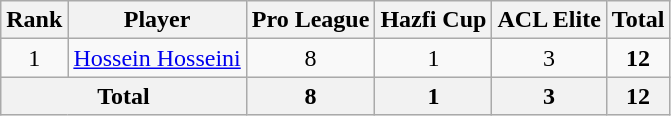<table class="wikitable" style="text-align: center;">
<tr>
<th>Rank</th>
<th>Player</th>
<th>Pro League</th>
<th>Hazfi Cup</th>
<th>ACL Elite</th>
<th>Total</th>
</tr>
<tr>
<td>1</td>
<td align=left> <a href='#'>Hossein Hosseini</a></td>
<td>8</td>
<td>1</td>
<td>3</td>
<td><strong>12</strong></td>
</tr>
<tr>
<th colspan=2>Total</th>
<th>8</th>
<th>1</th>
<th>3</th>
<th>12</th>
</tr>
</table>
